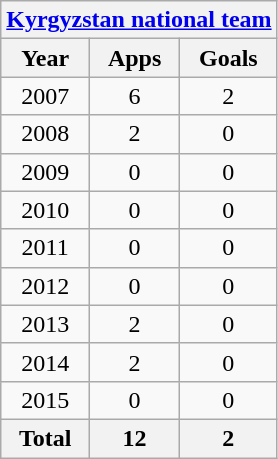<table class="wikitable" style="text-align:center">
<tr>
<th colspan=3><a href='#'>Kyrgyzstan national team</a></th>
</tr>
<tr>
<th>Year</th>
<th>Apps</th>
<th>Goals</th>
</tr>
<tr>
<td>2007</td>
<td>6</td>
<td>2</td>
</tr>
<tr>
<td>2008</td>
<td>2</td>
<td>0</td>
</tr>
<tr>
<td>2009</td>
<td>0</td>
<td>0</td>
</tr>
<tr>
<td>2010</td>
<td>0</td>
<td>0</td>
</tr>
<tr>
<td>2011</td>
<td>0</td>
<td>0</td>
</tr>
<tr>
<td>2012</td>
<td>0</td>
<td>0</td>
</tr>
<tr>
<td>2013</td>
<td>2</td>
<td>0</td>
</tr>
<tr>
<td>2014</td>
<td>2</td>
<td>0</td>
</tr>
<tr>
<td>2015</td>
<td>0</td>
<td>0</td>
</tr>
<tr>
<th>Total</th>
<th>12</th>
<th>2</th>
</tr>
</table>
